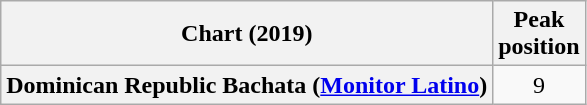<table class="wikitable sortable plainrowheaders" style="text-align:center">
<tr>
<th scope="col">Chart (2019)</th>
<th scope="col">Peak<br>position</th>
</tr>
<tr>
<th scope="row">Dominican Republic Bachata (<a href='#'>Monitor Latino</a>)</th>
<td>9</td>
</tr>
</table>
